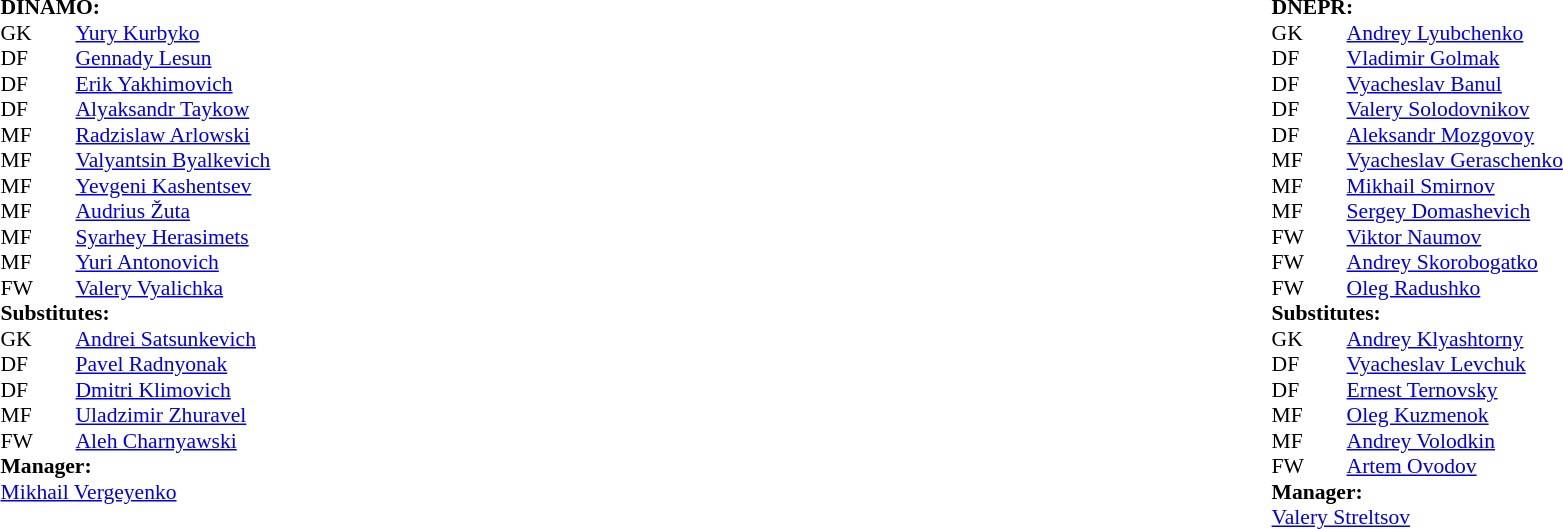<table width="100%">
<tr>
<td valign="top" width="50%"><br><table style="font-size: 90%" cellspacing="0" cellpadding="0">
<tr>
<td colspan="4"><strong>DINAMO:</strong></td>
</tr>
<tr>
<th width=25></th>
<th width=25></th>
</tr>
<tr>
<td>GK</td>
<td></td>
<td> <a href='#'>Yury Kurbyko</a></td>
</tr>
<tr>
<td>DF</td>
<td></td>
<td> <a href='#'>Gennady Lesun</a></td>
</tr>
<tr>
<td>DF</td>
<td></td>
<td> <a href='#'>Erik Yakhimovich</a></td>
<td></td>
<td></td>
</tr>
<tr>
<td>DF</td>
<td></td>
<td> <a href='#'>Alyaksandr Taykow</a></td>
</tr>
<tr>
<td>MF</td>
<td></td>
<td> <a href='#'>Radzislaw Arlowski</a></td>
<td></td>
</tr>
<tr>
<td>MF</td>
<td></td>
<td> <a href='#'>Valyantsin Byalkevich</a></td>
</tr>
<tr>
<td>MF</td>
<td></td>
<td> <a href='#'>Yevgeni Kashentsev</a></td>
</tr>
<tr>
<td>MF</td>
<td></td>
<td> <a href='#'>Audrius Žuta</a></td>
<td></td>
<td></td>
</tr>
<tr>
<td>MF</td>
<td></td>
<td> <a href='#'>Syarhey Herasimets</a></td>
</tr>
<tr>
<td>MF</td>
<td></td>
<td> <a href='#'>Yuri Antonovich</a></td>
<td></td>
<td></td>
</tr>
<tr>
<td>FW</td>
<td></td>
<td> <a href='#'>Valery Vyalichka</a></td>
</tr>
<tr>
<td colspan=3><strong>Substitutes:</strong></td>
</tr>
<tr>
<td>GK</td>
<td></td>
<td> <a href='#'>Andrei Satsunkevich</a></td>
</tr>
<tr>
<td>DF</td>
<td></td>
<td> <a href='#'>Pavel Radnyonak</a></td>
<td></td>
<td></td>
</tr>
<tr>
<td>DF</td>
<td></td>
<td> <a href='#'>Dmitri Klimovich</a></td>
<td></td>
<td></td>
</tr>
<tr>
<td>MF</td>
<td></td>
<td> <a href='#'>Uladzimir Zhuravel</a></td>
<td></td>
<td></td>
</tr>
<tr>
<td>FW</td>
<td></td>
<td> <a href='#'>Aleh Charnyawski</a></td>
</tr>
<tr>
<td></td>
</tr>
<tr>
<td colspan=3><strong>Manager:</strong></td>
</tr>
<tr>
<td colspan=4> <a href='#'>Mikhail Vergeyenko</a></td>
</tr>
</table>
</td>
<td valign="top" width="50%"><br><table style="font-size:90%" cellspacing="0" cellpadding="0" align=center>
<tr>
<td colspan="4"><strong>DNEPR:</strong></td>
</tr>
<tr>
<th width=25></th>
<th width=25></th>
</tr>
<tr>
<td>GK</td>
<td></td>
<td> <a href='#'>Andrey Lyubchenko</a></td>
</tr>
<tr>
<td>DF</td>
<td></td>
<td> <a href='#'>Vladimir Golmak</a></td>
<td></td>
</tr>
<tr>
<td>DF</td>
<td></td>
<td> <a href='#'>Vyacheslav Banul</a></td>
<td></td>
<td></td>
</tr>
<tr>
<td>DF</td>
<td></td>
<td> <a href='#'>Valery Solodovnikov</a></td>
</tr>
<tr>
<td>DF</td>
<td></td>
<td> <a href='#'>Aleksandr Mozgovoy</a></td>
</tr>
<tr>
<td>MF</td>
<td></td>
<td> <a href='#'>Vyacheslav Geraschenko</a></td>
</tr>
<tr>
<td>MF</td>
<td></td>
<td> <a href='#'>Mikhail Smirnov</a></td>
<td></td>
<td></td>
</tr>
<tr>
<td>MF</td>
<td></td>
<td> <a href='#'>Sergey Domashevich</a></td>
<td></td>
<td></td>
</tr>
<tr>
<td>FW</td>
<td></td>
<td> <a href='#'>Viktor Naumov</a></td>
</tr>
<tr>
<td>FW</td>
<td></td>
<td> <a href='#'>Andrey Skorobogatko</a></td>
</tr>
<tr>
<td>FW</td>
<td></td>
<td> <a href='#'>Oleg Radushko</a></td>
</tr>
<tr>
<td colspan=3><strong>Substitutes:</strong></td>
</tr>
<tr>
<td>GK</td>
<td></td>
<td> <a href='#'>Andrey Klyashtorny</a></td>
</tr>
<tr>
<td>DF</td>
<td></td>
<td> <a href='#'>Vyacheslav Levchuk</a></td>
<td></td>
<td></td>
</tr>
<tr>
<td>DF</td>
<td></td>
<td> <a href='#'>Ernest Ternovsky</a></td>
<td></td>
<td></td>
</tr>
<tr>
<td>MF</td>
<td></td>
<td> <a href='#'>Oleg Kuzmenok</a></td>
<td></td>
<td></td>
</tr>
<tr>
<td>MF</td>
<td></td>
<td> <a href='#'>Andrey Volodkin</a></td>
</tr>
<tr>
<td>FW</td>
<td></td>
<td> <a href='#'>Artem Ovodov</a></td>
</tr>
<tr>
<td colspan=3><strong>Manager:</strong></td>
</tr>
<tr>
<td colspan=4> <a href='#'>Valery Streltsov</a></td>
</tr>
</table>
</td>
</tr>
</table>
